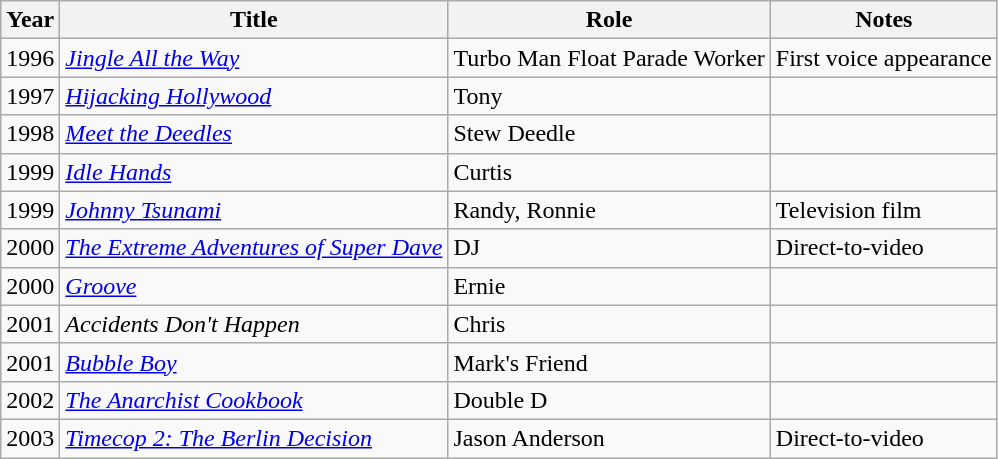<table class="wikitable sortable">
<tr>
<th>Year</th>
<th>Title</th>
<th>Role</th>
<th>Notes</th>
</tr>
<tr>
<td>1996</td>
<td><em><a href='#'>Jingle All the Way</a></em></td>
<td>Turbo Man Float Parade Worker</td>
<td>First voice appearance</td>
</tr>
<tr>
<td>1997</td>
<td><em><a href='#'>Hijacking Hollywood</a></em></td>
<td>Tony</td>
<td></td>
</tr>
<tr>
<td>1998</td>
<td><em><a href='#'>Meet the Deedles</a></em></td>
<td>Stew Deedle</td>
<td></td>
</tr>
<tr>
<td>1999</td>
<td><em><a href='#'>Idle Hands</a></em></td>
<td>Curtis</td>
<td></td>
</tr>
<tr>
<td>1999</td>
<td><em><a href='#'>Johnny Tsunami</a></em></td>
<td>Randy, Ronnie</td>
<td>Television film</td>
</tr>
<tr>
<td>2000</td>
<td><em><a href='#'>The Extreme Adventures of Super Dave</a></em></td>
<td>DJ</td>
<td>Direct-to-video</td>
</tr>
<tr>
<td>2000</td>
<td><em><a href='#'>Groove</a></em></td>
<td>Ernie</td>
<td></td>
</tr>
<tr>
<td>2001</td>
<td><em>Accidents Don't Happen</em></td>
<td>Chris</td>
<td></td>
</tr>
<tr>
<td>2001</td>
<td><em><a href='#'>Bubble Boy</a></em></td>
<td>Mark's Friend</td>
<td></td>
</tr>
<tr>
<td>2002</td>
<td><em><a href='#'>The Anarchist Cookbook</a></em></td>
<td>Double D</td>
<td></td>
</tr>
<tr>
<td>2003</td>
<td><em><a href='#'>Timecop 2: The Berlin Decision</a></em></td>
<td>Jason Anderson</td>
<td>Direct-to-video</td>
</tr>
</table>
